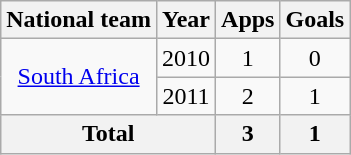<table class="wikitable" style="text-align:center">
<tr>
<th>National team</th>
<th>Year</th>
<th>Apps</th>
<th>Goals</th>
</tr>
<tr>
<td rowspan="2"><a href='#'>South Africa</a></td>
<td>2010</td>
<td>1</td>
<td>0</td>
</tr>
<tr>
<td>2011</td>
<td>2</td>
<td>1</td>
</tr>
<tr>
<th colspan="2">Total</th>
<th>3</th>
<th>1</th>
</tr>
</table>
